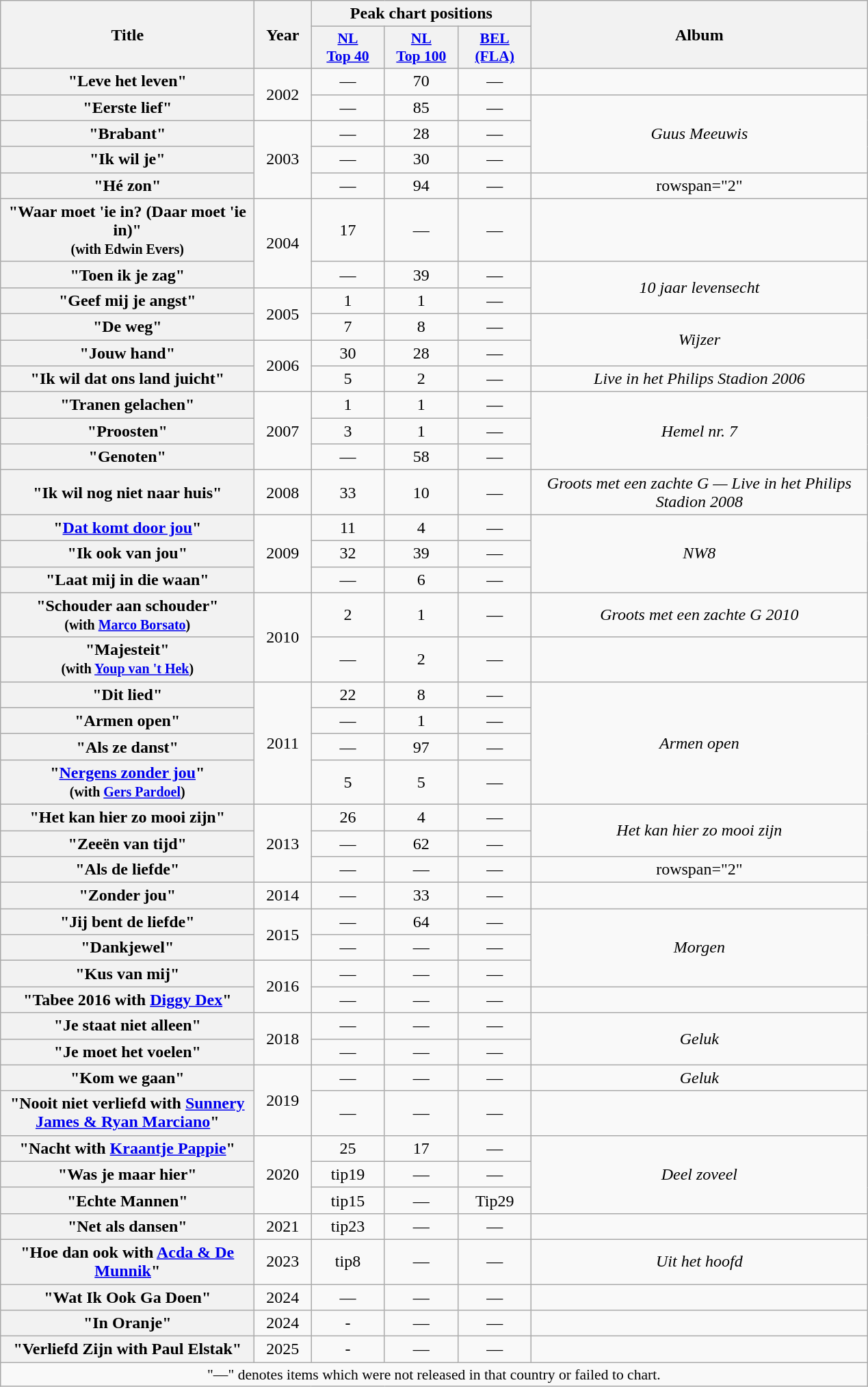<table class="wikitable plainrowheaders" style="text-align:center;" border="1">
<tr>
<th scope="col" rowspan="2" style="width:15em;">Title</th>
<th scope="col" rowspan="2" style="width:3em;">Year</th>
<th scope="col" colspan="3">Peak chart positions</th>
<th scope="col" rowspan="2" style="width:20em;">Album</th>
</tr>
<tr>
<th scope="col" style="width:4.5em;font-size:90%;"><a href='#'>NL<br>Top 40</a><br></th>
<th scope="col" style="width:4.5em;font-size:90%;"><a href='#'>NL<br>Top 100</a><br></th>
<th scope="col" style="width:4.5em;font-size:90%;"><a href='#'>BEL<br>(FLA)</a><br></th>
</tr>
<tr>
<th scope="row">"Leve het leven"</th>
<td rowspan="2">2002</td>
<td>—</td>
<td>70</td>
<td>—</td>
<td></td>
</tr>
<tr>
<th scope="row">"Eerste lief"</th>
<td>—</td>
<td>85</td>
<td>—</td>
<td rowspan="3"><em>Guus Meeuwis</em></td>
</tr>
<tr>
<th scope="row">"Brabant"</th>
<td rowspan="3">2003</td>
<td>—</td>
<td>28</td>
<td>—</td>
</tr>
<tr>
<th scope="row">"Ik wil je"</th>
<td>—</td>
<td>30</td>
<td>—</td>
</tr>
<tr>
<th scope="row">"Hé zon"</th>
<td>—</td>
<td>94</td>
<td>—</td>
<td>rowspan="2" </td>
</tr>
<tr>
<th scope="row">"Waar moet 'ie in? (Daar moet 'ie in)"<br><small>(with Edwin Evers)</small></th>
<td rowspan="2">2004</td>
<td>17</td>
<td>—</td>
<td>—</td>
</tr>
<tr>
<th scope="row">"Toen ik je zag"</th>
<td>—</td>
<td>39</td>
<td>—</td>
<td rowspan="2"><em>10 jaar levensecht</em></td>
</tr>
<tr>
<th scope="row">"Geef mij je angst"</th>
<td rowspan="2">2005</td>
<td>1</td>
<td>1</td>
<td>—</td>
</tr>
<tr>
<th scope="row">"De weg"</th>
<td>7</td>
<td>8</td>
<td>—</td>
<td rowspan="2"><em>Wijzer</em></td>
</tr>
<tr>
<th scope="row">"Jouw hand"</th>
<td rowspan="2">2006</td>
<td>30</td>
<td>28</td>
<td>—</td>
</tr>
<tr>
<th scope="row">"Ik wil dat ons land juicht"</th>
<td>5</td>
<td>2</td>
<td>—</td>
<td rowspan="1"><em>Live in het Philips Stadion 2006</em></td>
</tr>
<tr>
<th scope="row">"Tranen gelachen"</th>
<td rowspan="3">2007</td>
<td>1</td>
<td>1</td>
<td>—</td>
<td rowspan="3"><em>Hemel nr. 7</em></td>
</tr>
<tr>
<th scope="row">"Proosten"</th>
<td>3</td>
<td>1</td>
<td>—</td>
</tr>
<tr>
<th scope="row">"Genoten"</th>
<td>—</td>
<td>58</td>
<td>—</td>
</tr>
<tr>
<th scope="row">"Ik wil nog niet naar huis"</th>
<td rowspan="1">2008</td>
<td>33</td>
<td>10</td>
<td>—</td>
<td rowspan="1"><em>Groots met een zachte G — Live in het Philips Stadion 2008</em></td>
</tr>
<tr>
<th scope="row">"<a href='#'>Dat komt door jou</a>"</th>
<td rowspan="3">2009</td>
<td>11</td>
<td>4</td>
<td>—</td>
<td rowspan="3"><em>NW8</em></td>
</tr>
<tr>
<th scope="row">"Ik ook van jou"</th>
<td>32</td>
<td>39</td>
<td>—</td>
</tr>
<tr>
<th scope="row">"Laat mij in die waan"</th>
<td>—</td>
<td>6</td>
<td>—</td>
</tr>
<tr>
<th scope="row">"Schouder aan schouder"<br><small>(with <a href='#'>Marco Borsato</a>)</small></th>
<td rowspan="2">2010</td>
<td>2</td>
<td>1</td>
<td>—</td>
<td rowspan="1"><em>Groots met een zachte G 2010</em></td>
</tr>
<tr>
<th scope="row">"Majesteit"<br><small>(with <a href='#'>Youp van 't Hek</a>)</small></th>
<td>—</td>
<td>2</td>
<td>—</td>
<td></td>
</tr>
<tr>
<th scope="row">"Dit lied"</th>
<td rowspan="4">2011</td>
<td>22</td>
<td>8</td>
<td>—</td>
<td rowspan="4"><em>Armen open</em></td>
</tr>
<tr>
<th scope="row">"Armen open"</th>
<td>—</td>
<td>1</td>
<td>—</td>
</tr>
<tr>
<th scope="row">"Als ze danst"</th>
<td>—</td>
<td>97</td>
<td>—</td>
</tr>
<tr>
<th scope="row">"<a href='#'>Nergens zonder jou</a>"<br><small>(with <a href='#'>Gers Pardoel</a>)</small></th>
<td>5</td>
<td>5</td>
<td>—</td>
</tr>
<tr>
<th scope="row">"Het kan hier zo mooi zijn"</th>
<td rowspan="3">2013</td>
<td>26</td>
<td>4</td>
<td>—</td>
<td rowspan="2"><em>Het kan hier zo mooi zijn</em></td>
</tr>
<tr>
<th scope="row">"Zeeën van tijd"</th>
<td>—</td>
<td>62</td>
<td>—</td>
</tr>
<tr>
<th scope="row">"Als de liefde"</th>
<td>—</td>
<td>—</td>
<td>—</td>
<td>rowspan="2" </td>
</tr>
<tr>
<th scope="row">"Zonder jou"</th>
<td rowspan="1">2014</td>
<td>—</td>
<td>33</td>
<td>—</td>
</tr>
<tr>
<th scope="row">"Jij bent de liefde"</th>
<td rowspan="2">2015</td>
<td>—</td>
<td>64</td>
<td>—</td>
<td rowspan="3"><em>Morgen</em></td>
</tr>
<tr>
<th scope="row">"Dankjewel"</th>
<td>—</td>
<td>—</td>
<td>—</td>
</tr>
<tr>
<th scope="row">"Kus van mij"</th>
<td rowspan="2">2016</td>
<td>—</td>
<td>—</td>
<td>—</td>
</tr>
<tr>
<th scope="row">"Tabee 2016 with <a href='#'>Diggy Dex</a>"</th>
<td>—</td>
<td>—</td>
<td>—</td>
<td></td>
</tr>
<tr>
<th scope="row">"Je staat niet alleen"</th>
<td rowspan="2">2018</td>
<td>—</td>
<td>—</td>
<td>—</td>
<td rowspan="2"><em>Geluk</em></td>
</tr>
<tr>
<th scope="row">"Je moet het voelen"</th>
<td>—</td>
<td>—</td>
<td>—</td>
</tr>
<tr>
<th scope="row">"Kom we gaan"</th>
<td rowspan="2">2019</td>
<td>—</td>
<td>—</td>
<td>—</td>
<td><em>Geluk</em></td>
</tr>
<tr>
<th scope="row">"Nooit niet verliefd with <a href='#'>Sunnery James & Ryan Marciano</a>"</th>
<td>—</td>
<td>—</td>
<td>—</td>
<td></td>
</tr>
<tr>
<th scope="row">"Nacht with <a href='#'>Kraantje Pappie</a>"</th>
<td rowspan="3">2020</td>
<td>25</td>
<td>17</td>
<td>—</td>
<td rowspan="3"><em>Deel zoveel</em></td>
</tr>
<tr>
<th scope="row">"Was je maar hier"</th>
<td>tip19</td>
<td>—</td>
<td>—</td>
</tr>
<tr>
<th scope="row">"Echte Mannen"</th>
<td>tip15</td>
<td>—</td>
<td>Tip29</td>
</tr>
<tr>
<th scope="row">"Net als dansen"</th>
<td>2021</td>
<td>tip23</td>
<td>—</td>
<td>—</td>
<td></td>
</tr>
<tr>
<th scope="row">"Hoe dan ook with <a href='#'>Acda & De Munnik</a>"</th>
<td>2023</td>
<td>tip8</td>
<td>—</td>
<td>—</td>
<td><em>Uit het hoofd</em></td>
</tr>
<tr>
<th scope="row">"Wat Ik Ook Ga Doen"</th>
<td>2024</td>
<td>—</td>
<td>—</td>
<td>—</td>
<td></td>
</tr>
<tr>
<th scope="row">"In Oranje"</th>
<td>2024</td>
<td>-</td>
<td>—</td>
<td>—</td>
<td></td>
</tr>
<tr>
<th scope="row">"Verliefd Zijn with Paul Elstak"</th>
<td>2025</td>
<td>-</td>
<td>—</td>
<td>—</td>
<td></td>
</tr>
<tr>
<td colspan="7" align="center" style="font-size:90%;">"—" denotes items which were not released in that country or failed to chart.</td>
</tr>
</table>
